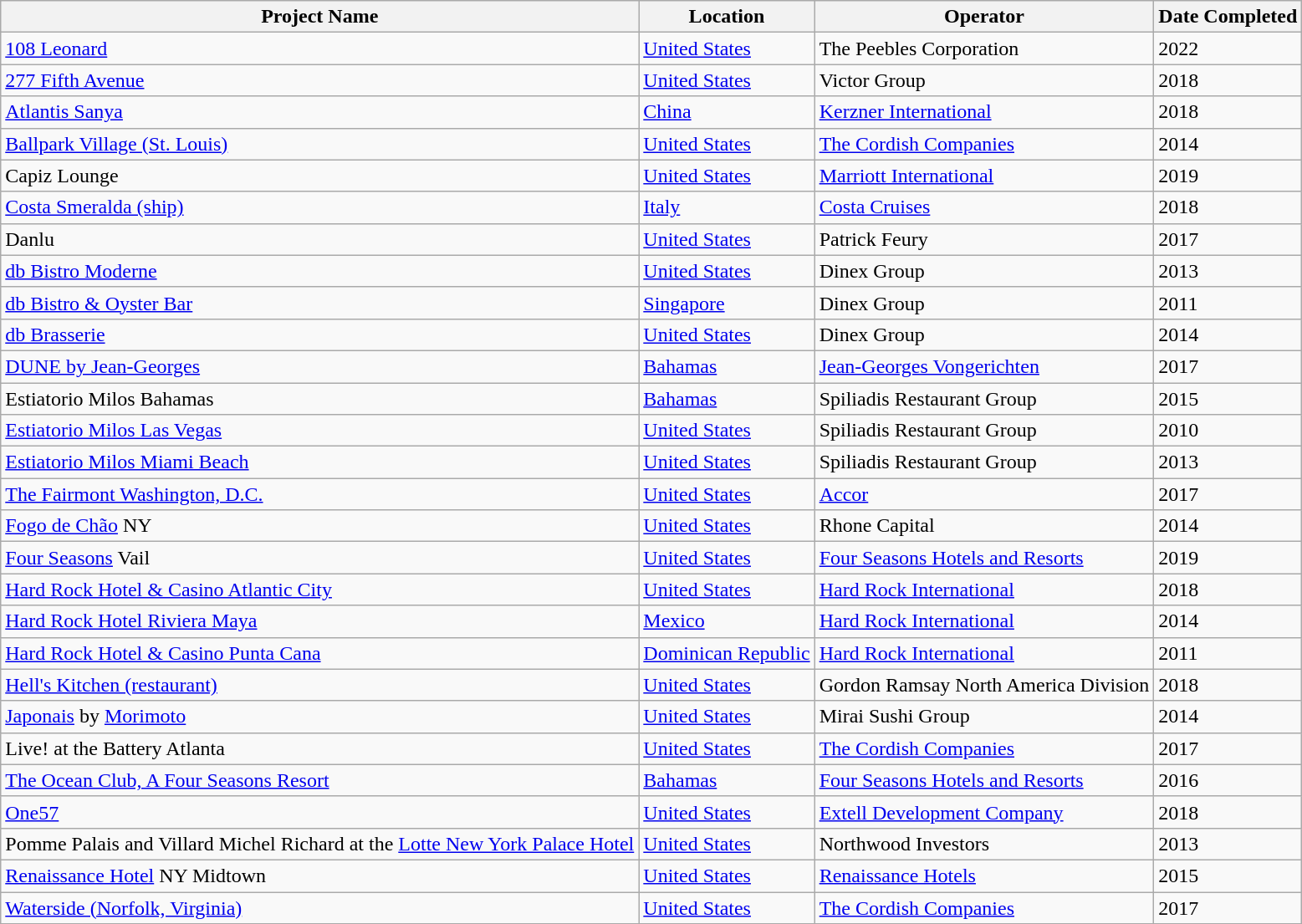<table class="wikitable sortable">
<tr>
<th>Project Name</th>
<th>Location</th>
<th>Operator</th>
<th>Date Completed</th>
</tr>
<tr>
<td><a href='#'>108 Leonard</a></td>
<td><a href='#'>United States</a></td>
<td>The Peebles Corporation</td>
<td>2022</td>
</tr>
<tr>
<td><a href='#'>277 Fifth Avenue</a></td>
<td><a href='#'>United States</a></td>
<td>Victor Group</td>
<td>2018</td>
</tr>
<tr>
<td><a href='#'>Atlantis Sanya</a></td>
<td><a href='#'>China</a></td>
<td><a href='#'>Kerzner International</a></td>
<td>2018</td>
</tr>
<tr>
<td><a href='#'>Ballpark Village (St. Louis)</a></td>
<td><a href='#'>United States</a></td>
<td><a href='#'>The Cordish Companies</a></td>
<td>2014</td>
</tr>
<tr>
<td>Capiz Lounge</td>
<td><a href='#'>United States</a></td>
<td><a href='#'>Marriott International</a></td>
<td>2019</td>
</tr>
<tr>
<td><a href='#'>Costa Smeralda (ship)</a></td>
<td><a href='#'>Italy</a></td>
<td><a href='#'>Costa Cruises</a></td>
<td>2018</td>
</tr>
<tr>
<td>Danlu</td>
<td><a href='#'>United States</a></td>
<td>Patrick Feury</td>
<td>2017</td>
</tr>
<tr>
<td><a href='#'>db Bistro Moderne</a></td>
<td><a href='#'>United States</a></td>
<td>Dinex Group</td>
<td>2013</td>
</tr>
<tr>
<td><a href='#'>db Bistro & Oyster Bar</a></td>
<td><a href='#'>Singapore</a></td>
<td>Dinex Group</td>
<td>2011</td>
</tr>
<tr>
<td><a href='#'>db Brasserie</a></td>
<td><a href='#'>United States</a></td>
<td>Dinex Group</td>
<td>2014</td>
</tr>
<tr>
<td><a href='#'>DUNE by Jean-Georges</a></td>
<td><a href='#'>Bahamas</a></td>
<td><a href='#'>Jean-Georges Vongerichten</a></td>
<td>2017</td>
</tr>
<tr>
<td>Estiatorio Milos Bahamas</td>
<td><a href='#'>Bahamas</a></td>
<td>Spiliadis Restaurant Group</td>
<td>2015</td>
</tr>
<tr>
<td><a href='#'>Estiatorio Milos Las Vegas</a></td>
<td><a href='#'>United States</a></td>
<td>Spiliadis Restaurant Group</td>
<td>2010</td>
</tr>
<tr>
<td><a href='#'>Estiatorio Milos Miami Beach</a></td>
<td><a href='#'>United States</a></td>
<td>Spiliadis Restaurant Group</td>
<td>2013</td>
</tr>
<tr>
<td><a href='#'>The Fairmont Washington, D.C.</a></td>
<td><a href='#'>United States</a></td>
<td><a href='#'>Accor</a></td>
<td>2017</td>
</tr>
<tr>
<td><a href='#'>Fogo de Chão</a> NY</td>
<td><a href='#'>United States</a></td>
<td>Rhone Capital</td>
<td>2014</td>
</tr>
<tr>
<td><a href='#'>Four Seasons</a> Vail</td>
<td><a href='#'>United States</a></td>
<td><a href='#'>Four Seasons Hotels and Resorts</a></td>
<td>2019</td>
</tr>
<tr>
<td><a href='#'>Hard Rock Hotel & Casino Atlantic City</a></td>
<td><a href='#'>United States</a></td>
<td><a href='#'>Hard Rock International</a></td>
<td>2018</td>
</tr>
<tr>
<td><a href='#'>Hard Rock Hotel Riviera Maya</a></td>
<td><a href='#'>Mexico</a></td>
<td><a href='#'>Hard Rock International</a></td>
<td>2014</td>
</tr>
<tr>
<td><a href='#'>Hard Rock Hotel & Casino Punta Cana</a></td>
<td><a href='#'>Dominican Republic</a></td>
<td><a href='#'>Hard Rock International</a></td>
<td>2011</td>
</tr>
<tr>
<td><a href='#'>Hell's Kitchen (restaurant)</a></td>
<td><a href='#'>United States</a></td>
<td>Gordon Ramsay North America Division</td>
<td>2018</td>
</tr>
<tr>
<td><a href='#'>Japonais</a> by <a href='#'>Morimoto</a></td>
<td><a href='#'>United States</a></td>
<td>Mirai Sushi Group</td>
<td>2014</td>
</tr>
<tr>
<td>Live! at the Battery Atlanta</td>
<td><a href='#'>United States</a></td>
<td><a href='#'>The Cordish Companies</a></td>
<td>2017</td>
</tr>
<tr>
<td><a href='#'>The Ocean Club, A Four Seasons Resort</a></td>
<td><a href='#'>Bahamas</a></td>
<td><a href='#'>Four Seasons Hotels and Resorts</a></td>
<td>2016</td>
</tr>
<tr>
<td><a href='#'>One57</a></td>
<td><a href='#'>United States</a></td>
<td><a href='#'>Extell Development Company</a></td>
<td>2018</td>
</tr>
<tr>
<td>Pomme Palais and Villard Michel Richard at the <a href='#'>Lotte New York Palace Hotel</a></td>
<td><a href='#'>United States</a></td>
<td>Northwood Investors</td>
<td>2013</td>
</tr>
<tr>
<td><a href='#'>Renaissance Hotel</a> NY Midtown</td>
<td><a href='#'>United States</a></td>
<td><a href='#'>Renaissance Hotels</a></td>
<td>2015</td>
</tr>
<tr>
<td><a href='#'>Waterside (Norfolk, Virginia)</a></td>
<td><a href='#'>United States</a></td>
<td><a href='#'>The Cordish Companies</a></td>
<td>2017</td>
</tr>
<tr>
</tr>
</table>
